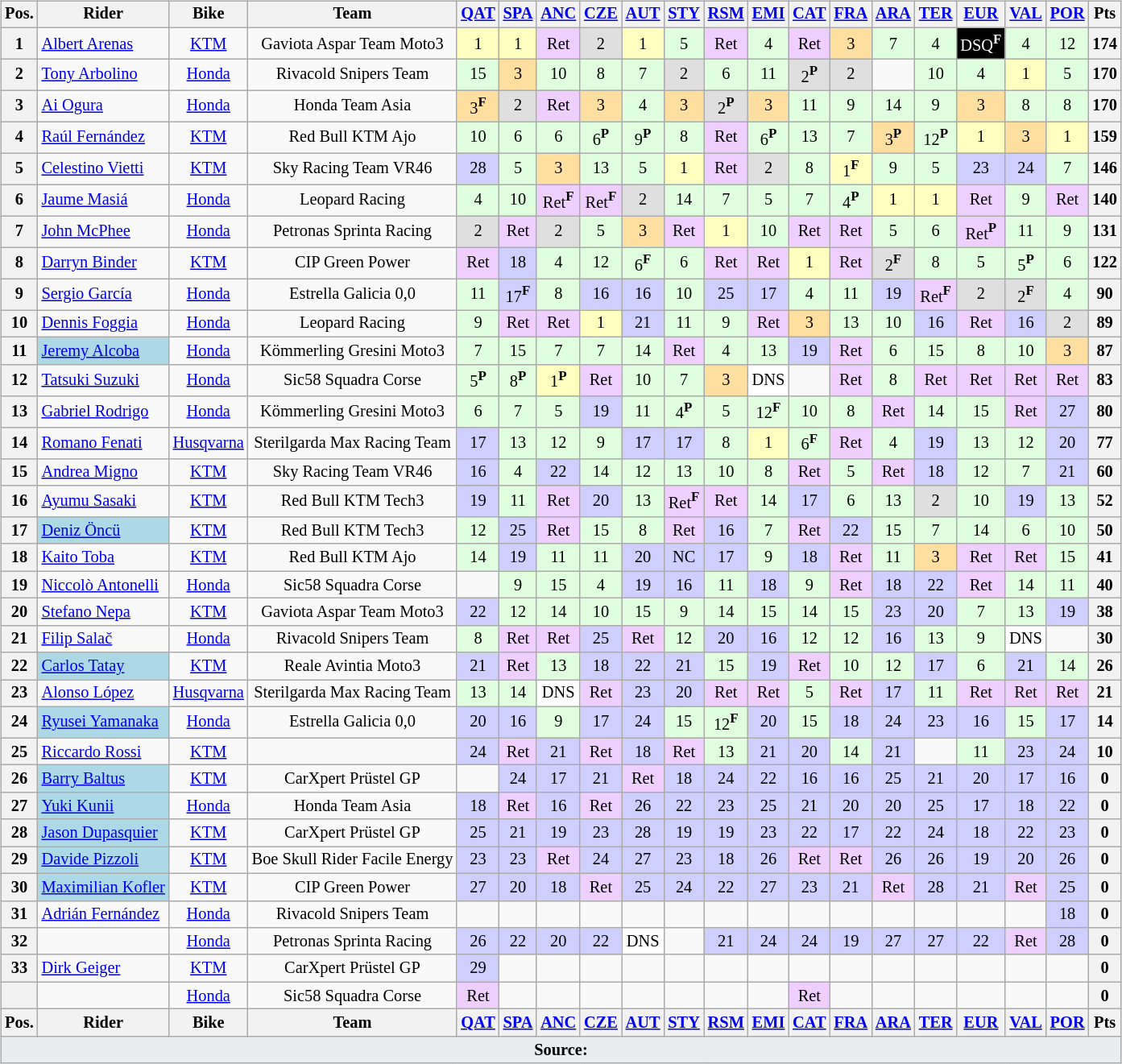<table>
<tr>
<td><br><table class="wikitable" style="font-size:85%; text-align:center;">
<tr>
<th>Pos.</th>
<th>Rider</th>
<th>Bike</th>
<th>Team</th>
<th><a href='#'>QAT</a><br></th>
<th><a href='#'>SPA</a><br></th>
<th><a href='#'>ANC</a><br></th>
<th><a href='#'>CZE</a><br></th>
<th><a href='#'>AUT</a><br></th>
<th><a href='#'>STY</a><br></th>
<th><a href='#'>RSM</a><br></th>
<th><a href='#'>EMI</a><br></th>
<th><a href='#'>CAT</a><br></th>
<th><a href='#'>FRA</a><br></th>
<th><a href='#'>ARA</a><br></th>
<th><a href='#'>TER</a><br></th>
<th><a href='#'>EUR</a><br></th>
<th><a href='#'>VAL</a><br></th>
<th><a href='#'>POR</a><br></th>
<th>Pts</th>
</tr>
<tr>
<th>1</th>
<td align=left> <a href='#'>Albert Arenas</a></td>
<td><a href='#'>KTM</a></td>
<td>Gaviota Aspar Team Moto3</td>
<td style="background:#ffffbf;">1</td>
<td style="background:#ffffbf;">1</td>
<td style="background:#efcfff;">Ret</td>
<td style="background:#dfdfdf;">2</td>
<td style="background:#ffffbf;">1</td>
<td style="background:#dfffdf;">5</td>
<td style="background:#efcfff;">Ret</td>
<td style="background:#dfffdf;">4</td>
<td style="background:#efcfff;">Ret</td>
<td style="background:#ffdf9f;">3</td>
<td style="background:#dfffdf;">7</td>
<td style="background:#dfffdf;">4</td>
<td style="background:black; color:white;">DSQ<strong><sup>F</sup></strong></td>
<td style="background:#dfffdf;">4</td>
<td style="background:#dfffdf;">12</td>
<th>174</th>
</tr>
<tr>
<th>2</th>
<td align=left> <a href='#'>Tony Arbolino</a></td>
<td><a href='#'>Honda</a></td>
<td>Rivacold Snipers Team</td>
<td style="background:#dfffdf;">15</td>
<td style="background:#ffdf9f;">3</td>
<td style="background:#dfffdf;">10</td>
<td style="background:#dfffdf;">8</td>
<td style="background:#dfffdf;">7</td>
<td style="background:#dfdfdf;">2</td>
<td style="background:#dfffdf;">6</td>
<td style="background:#dfffdf;">11</td>
<td style="background:#dfdfdf;">2<strong><sup>P</sup></strong></td>
<td style="background:#dfdfdf;">2</td>
<td></td>
<td style="background:#dfffdf;">10</td>
<td style="background:#dfffdf;">4</td>
<td style="background:#ffffbf;">1</td>
<td style="background:#dfffdf;">5</td>
<th>170</th>
</tr>
<tr>
<th>3</th>
<td align=left> <a href='#'>Ai Ogura</a></td>
<td><a href='#'>Honda</a></td>
<td>Honda Team Asia</td>
<td style="background:#ffdf9f;">3<strong><sup>F</sup></strong></td>
<td style="background:#dfdfdf;">2</td>
<td style="background:#efcfff;">Ret</td>
<td style="background:#ffdf9f;">3</td>
<td style="background:#dfffdf;">4</td>
<td style="background:#ffdf9f;">3</td>
<td style="background:#dfdfdf;">2<strong><sup>P</sup></strong></td>
<td style="background:#ffdf9f;">3</td>
<td style="background:#dfffdf;">11</td>
<td style="background:#dfffdf;">9</td>
<td style="background:#dfffdf;">14</td>
<td style="background:#dfffdf;">9</td>
<td style="background:#ffdf9f;">3</td>
<td style="background:#dfffdf;">8</td>
<td style="background:#dfffdf;">8</td>
<th>170</th>
</tr>
<tr>
<th>4</th>
<td align=left> <a href='#'>Raúl Fernández</a></td>
<td><a href='#'>KTM</a></td>
<td>Red Bull KTM Ajo</td>
<td style="background:#dfffdf;">10</td>
<td style="background:#dfffdf;">6</td>
<td style="background:#dfffdf;">6</td>
<td style="background:#dfffdf;">6<strong><sup>P</sup></strong></td>
<td style="background:#dfffdf;">9<strong><sup>P</sup></strong></td>
<td style="background:#dfffdf;">8</td>
<td style="background:#efcfff;">Ret</td>
<td style="background:#dfffdf;">6<strong><sup>P</sup></strong></td>
<td style="background:#dfffdf;">13</td>
<td style="background:#dfffdf;">7</td>
<td style="background:#ffdf9f;">3<strong><sup>P</sup></strong></td>
<td style="background:#dfffdf;">12<strong><sup>P</sup></strong></td>
<td style="background:#ffffbf;">1</td>
<td style="background:#ffdf9f;">3</td>
<td style="background:#ffffbf;">1</td>
<th>159</th>
</tr>
<tr>
<th>5</th>
<td align=left> <a href='#'>Celestino Vietti</a></td>
<td><a href='#'>KTM</a></td>
<td>Sky Racing Team VR46</td>
<td style="background:#cfcfff;">28</td>
<td style="background:#dfffdf;">5</td>
<td style="background:#ffdf9f;">3</td>
<td style="background:#dfffdf;">13</td>
<td style="background:#dfffdf;">5</td>
<td style="background:#ffffbf;">1</td>
<td style="background:#efcfff;">Ret</td>
<td style="background:#dfdfdf;">2</td>
<td style="background:#dfffdf;">8</td>
<td style="background:#ffffbf;">1<strong><sup>F</sup></strong></td>
<td style="background:#dfffdf;">9</td>
<td style="background:#dfffdf;">5</td>
<td style="background:#cfcfff;">23</td>
<td style="background:#cfcfff;">24</td>
<td style="background:#dfffdf;">7</td>
<th>146</th>
</tr>
<tr>
<th>6</th>
<td align=left> <a href='#'>Jaume Masiá</a></td>
<td><a href='#'>Honda</a></td>
<td>Leopard Racing</td>
<td style="background:#dfffdf;">4</td>
<td style="background:#dfffdf;">10</td>
<td style="background:#efcfff;">Ret<strong><sup>F</sup></strong></td>
<td style="background:#efcfff;">Ret<strong><sup>F</sup></strong></td>
<td style="background:#dfdfdf;">2</td>
<td style="background:#dfffdf;">14</td>
<td style="background:#dfffdf;">7</td>
<td style="background:#dfffdf;">5</td>
<td style="background:#dfffdf;">7</td>
<td style="background:#dfffdf;">4<strong><sup>P</sup></strong></td>
<td style="background:#ffffbf;">1</td>
<td style="background:#ffffbf;">1</td>
<td style="background:#efcfff;">Ret</td>
<td style="background:#dfffdf;">9</td>
<td style="background:#efcfff;">Ret</td>
<th>140</th>
</tr>
<tr>
<th>7</th>
<td align=left> <a href='#'>John McPhee</a></td>
<td><a href='#'>Honda</a></td>
<td>Petronas Sprinta Racing</td>
<td style="background:#dfdfdf;">2</td>
<td style="background:#efcfff;">Ret</td>
<td style="background:#dfdfdf;">2</td>
<td style="background:#dfffdf;">5</td>
<td style="background:#ffdf9f;">3</td>
<td style="background:#efcfff;">Ret</td>
<td style="background:#ffffbf;">1</td>
<td style="background:#dfffdf;">10</td>
<td style="background:#efcfff;">Ret</td>
<td style="background:#efcfff;">Ret</td>
<td style="background:#dfffdf;">5</td>
<td style="background:#dfffdf;">6</td>
<td style="background:#efcfff;">Ret<strong><sup>P</sup></strong></td>
<td style="background:#dfffdf;">11</td>
<td style="background:#dfffdf;">9</td>
<th>131</th>
</tr>
<tr>
<th>8</th>
<td align=left> <a href='#'>Darryn Binder</a></td>
<td><a href='#'>KTM</a></td>
<td>CIP Green Power</td>
<td style="background:#efcfff;">Ret</td>
<td style="background:#cfcfff;">18</td>
<td style="background:#dfffdf;">4</td>
<td style="background:#dfffdf;">12</td>
<td style="background:#dfffdf;">6<strong><sup>F</sup></strong></td>
<td style="background:#dfffdf;">6</td>
<td style="background:#efcfff;">Ret</td>
<td style="background:#efcfff;">Ret</td>
<td style="background:#ffffbf;">1</td>
<td style="background:#efcfff;">Ret</td>
<td style="background:#dfdfdf;">2<strong><sup>F</sup></strong></td>
<td style="background:#dfffdf;">8</td>
<td style="background:#dfffdf;">5</td>
<td style="background:#dfffdf;">5<strong><sup>P</sup></strong></td>
<td style="background:#dfffdf;">6</td>
<th>122</th>
</tr>
<tr>
<th>9</th>
<td align=left> <a href='#'>Sergio García</a></td>
<td><a href='#'>Honda</a></td>
<td>Estrella Galicia 0,0</td>
<td style="background:#dfffdf;">11</td>
<td style="background:#cfcfff;">17<strong><sup>F</sup></strong></td>
<td style="background:#dfffdf;">8</td>
<td style="background:#cfcfff;">16</td>
<td style="background:#cfcfff;">16</td>
<td style="background:#dfffdf;">10</td>
<td style="background:#cfcfff;">25</td>
<td style="background:#cfcfff;">17</td>
<td style="background:#dfffdf;">4</td>
<td style="background:#dfffdf;">11</td>
<td style="background:#cfcfff;">19</td>
<td style="background:#efcfff;">Ret<strong><sup>F</sup></strong></td>
<td style="background:#dfdfdf;">2</td>
<td style="background:#dfdfdf;">2<strong><sup>F</sup></strong></td>
<td style="background:#dfffdf;">4</td>
<th>90</th>
</tr>
<tr>
<th>10</th>
<td align=left> <a href='#'>Dennis Foggia</a></td>
<td><a href='#'>Honda</a></td>
<td>Leopard Racing</td>
<td style="background:#dfffdf;">9</td>
<td style="background:#efcfff;">Ret</td>
<td style="background:#efcfff;">Ret</td>
<td style="background:#ffffbf;">1</td>
<td style="background:#cfcfff;">21</td>
<td style="background:#dfffdf;">11</td>
<td style="background:#dfffdf;">9</td>
<td style="background:#efcfff;">Ret</td>
<td style="background:#ffdf9f;">3</td>
<td style="background:#dfffdf;">13</td>
<td style="background:#dfffdf;">10</td>
<td style="background:#cfcfff;">16</td>
<td style="background:#efcfff;">Ret</td>
<td style="background:#cfcfff;">16</td>
<td style="background:#dfdfdf;">2</td>
<th>89</th>
</tr>
<tr>
<th>11</th>
<td style="background:lightblue;" align=left> <a href='#'>Jeremy Alcoba</a></td>
<td><a href='#'>Honda</a></td>
<td>Kömmerling Gresini Moto3</td>
<td style="background:#dfffdf;">7</td>
<td style="background:#dfffdf;">15</td>
<td style="background:#dfffdf;">7</td>
<td style="background:#dfffdf;">7</td>
<td style="background:#dfffdf;">14</td>
<td style="background:#efcfff;">Ret</td>
<td style="background:#dfffdf;">4</td>
<td style="background:#dfffdf;">13</td>
<td style="background:#cfcfff;">19</td>
<td style="background:#efcfff;">Ret</td>
<td style="background:#dfffdf;">6</td>
<td style="background:#dfffdf;">15</td>
<td style="background:#dfffdf;">8</td>
<td style="background:#dfffdf;">10</td>
<td style="background:#ffdf9f;">3</td>
<th>87</th>
</tr>
<tr>
<th>12</th>
<td align=left> <a href='#'>Tatsuki Suzuki</a></td>
<td><a href='#'>Honda</a></td>
<td>Sic58 Squadra Corse</td>
<td style="background:#dfffdf;">5<strong><sup>P</sup></strong></td>
<td style="background:#dfffdf;">8<strong><sup>P</sup></strong></td>
<td style="background:#ffffbf;">1<strong><sup>P</sup></strong></td>
<td style="background:#efcfff;">Ret</td>
<td style="background:#dfffdf;">10</td>
<td style="background:#dfffdf;">7</td>
<td style="background:#ffdf9f;">3</td>
<td style="background:#ffffff;">DNS</td>
<td></td>
<td style="background:#efcfff;">Ret</td>
<td style="background:#dfffdf;">8</td>
<td style="background:#efcfff;">Ret</td>
<td style="background:#efcfff;">Ret</td>
<td style="background:#efcfff;">Ret</td>
<td style="background:#efcfff;">Ret</td>
<th>83</th>
</tr>
<tr>
<th>13</th>
<td align=left> <a href='#'>Gabriel Rodrigo</a></td>
<td><a href='#'>Honda</a></td>
<td>Kömmerling Gresini Moto3</td>
<td style="background:#dfffdf;">6</td>
<td style="background:#dfffdf;">7</td>
<td style="background:#dfffdf;">5</td>
<td style="background:#cfcfff;">19</td>
<td style="background:#dfffdf;">11</td>
<td style="background:#dfffdf;">4<strong><sup>P</sup></strong></td>
<td style="background:#dfffdf;">5</td>
<td style="background:#dfffdf;">12<strong><sup>F</sup></strong></td>
<td style="background:#dfffdf;">10</td>
<td style="background:#dfffdf;">8</td>
<td style="background:#efcfff;">Ret</td>
<td style="background:#dfffdf;">14</td>
<td style="background:#dfffdf;">15</td>
<td style="background:#efcfff;">Ret</td>
<td style="background:#cfcfff;">27</td>
<th>80</th>
</tr>
<tr>
<th>14</th>
<td align=left> <a href='#'>Romano Fenati</a></td>
<td><a href='#'>Husqvarna</a></td>
<td>Sterilgarda Max Racing Team</td>
<td style="background:#cfcfff;">17</td>
<td style="background:#dfffdf;">13</td>
<td style="background:#dfffdf;">12</td>
<td style="background:#dfffdf;">9</td>
<td style="background:#cfcfff;">17</td>
<td style="background:#cfcfff;">17</td>
<td style="background:#dfffdf;">8</td>
<td style="background:#ffffbf;">1</td>
<td style="background:#dfffdf;">6<strong><sup>F</sup></strong></td>
<td style="background:#efcfff;">Ret</td>
<td style="background:#dfffdf;">4</td>
<td style="background:#cfcfff;">19</td>
<td style="background:#dfffdf;">13</td>
<td style="background:#dfffdf;">12</td>
<td style="background:#cfcfff;">20</td>
<th>77</th>
</tr>
<tr>
<th>15</th>
<td align=left> <a href='#'>Andrea Migno</a></td>
<td><a href='#'>KTM</a></td>
<td>Sky Racing Team VR46</td>
<td style="background:#cfcfff;">16</td>
<td style="background:#dfffdf;">4</td>
<td style="background:#cfcfff;">22</td>
<td style="background:#dfffdf;">14</td>
<td style="background:#dfffdf;">12</td>
<td style="background:#dfffdf;">13</td>
<td style="background:#dfffdf;">10</td>
<td style="background:#dfffdf;">8</td>
<td style="background:#efcfff;">Ret</td>
<td style="background:#dfffdf;">5</td>
<td style="background:#efcfff;">Ret</td>
<td style="background:#cfcfff;">18</td>
<td style="background:#dfffdf;">12</td>
<td style="background:#dfffdf;">7</td>
<td style="background:#cfcfff;">21</td>
<th>60</th>
</tr>
<tr>
<th>16</th>
<td align=left> <a href='#'>Ayumu Sasaki</a></td>
<td><a href='#'>KTM</a></td>
<td>Red Bull KTM Tech3</td>
<td style="background:#cfcfff;">19</td>
<td style="background:#dfffdf;">11</td>
<td style="background:#efcfff;">Ret</td>
<td style="background:#cfcfff;">20</td>
<td style="background:#dfffdf;">13</td>
<td style="background:#efcfff;">Ret<strong><sup>F</sup></strong></td>
<td style="background:#efcfff;">Ret</td>
<td style="background:#dfffdf;">14</td>
<td style="background:#cfcfff;">17</td>
<td style="background:#dfffdf;">6</td>
<td style="background:#dfffdf;">13</td>
<td style="background:#dfdfdf;">2</td>
<td style="background:#dfffdf;">10</td>
<td style="background:#cfcfff;">19</td>
<td style="background:#dfffdf;">13</td>
<th>52</th>
</tr>
<tr>
<th>17</th>
<td style="background:lightblue;" align=left> <a href='#'>Deniz Öncü</a></td>
<td><a href='#'>KTM</a></td>
<td>Red Bull KTM Tech3</td>
<td style="background:#dfffdf;">12</td>
<td style="background:#cfcfff;">25</td>
<td style="background:#efcfff;">Ret</td>
<td style="background:#dfffdf;">15</td>
<td style="background:#dfffdf;">8</td>
<td style="background:#efcfff;">Ret</td>
<td style="background:#cfcfff;">16</td>
<td style="background:#dfffdf;">7</td>
<td style="background:#efcfff;">Ret</td>
<td style="background:#cfcfff;">22</td>
<td style="background:#dfffdf;">15</td>
<td style="background:#dfffdf;">7</td>
<td style="background:#dfffdf;">14</td>
<td style="background:#dfffdf;">6</td>
<td style="background:#dfffdf;">10</td>
<th>50</th>
</tr>
<tr>
<th>18</th>
<td align=left> <a href='#'>Kaito Toba</a></td>
<td><a href='#'>KTM</a></td>
<td>Red Bull KTM Ajo</td>
<td style="background:#dfffdf;">14</td>
<td style="background:#cfcfff;">19</td>
<td style="background:#dfffdf;">11</td>
<td style="background:#dfffdf;">11</td>
<td style="background:#cfcfff;">20</td>
<td style="background:#cfcfff;">NC</td>
<td style="background:#cfcfff;">17</td>
<td style="background:#dfffdf;">9</td>
<td style="background:#cfcfff;">18</td>
<td style="background:#efcfff;">Ret</td>
<td style="background:#dfffdf;">11</td>
<td style="background:#ffdf9f;">3</td>
<td style="background:#efcfff;">Ret</td>
<td style="background:#efcfff;">Ret</td>
<td style="background:#dfffdf;">15</td>
<th>41</th>
</tr>
<tr>
<th>19</th>
<td align=left> <a href='#'>Niccolò Antonelli</a></td>
<td><a href='#'>Honda</a></td>
<td>Sic58 Squadra Corse</td>
<td></td>
<td style="background:#dfffdf;">9</td>
<td style="background:#dfffdf;">15</td>
<td style="background:#dfffdf;">4</td>
<td style="background:#cfcfff;">19</td>
<td style="background:#cfcfff;">16</td>
<td style="background:#dfffdf;">11</td>
<td style="background:#cfcfff;">18</td>
<td style="background:#dfffdf;">9</td>
<td style="background:#efcfff;">Ret</td>
<td style="background:#cfcfff;">18</td>
<td style="background:#cfcfff;">22</td>
<td style="background:#efcfff;">Ret</td>
<td style="background:#dfffdf;">14</td>
<td style="background:#dfffdf;">11</td>
<th>40</th>
</tr>
<tr>
<th>20</th>
<td align=left> <a href='#'>Stefano Nepa</a></td>
<td><a href='#'>KTM</a></td>
<td>Gaviota Aspar Team Moto3</td>
<td style="background:#cfcfff;">22</td>
<td style="background:#dfffdf;">12</td>
<td style="background:#dfffdf;">14</td>
<td style="background:#dfffdf;">10</td>
<td style="background:#dfffdf;">15</td>
<td style="background:#dfffdf;">9</td>
<td style="background:#dfffdf;">14</td>
<td style="background:#dfffdf;">15</td>
<td style="background:#dfffdf;">14</td>
<td style="background:#dfffdf;">15</td>
<td style="background:#cfcfff;">23</td>
<td style="background:#cfcfff;">20</td>
<td style="background:#dfffdf;">7</td>
<td style="background:#dfffdf;">13</td>
<td style="background:#cfcfff;">19</td>
<th>38</th>
</tr>
<tr>
<th>21</th>
<td align=left> <a href='#'>Filip Salač</a></td>
<td><a href='#'>Honda</a></td>
<td>Rivacold Snipers Team</td>
<td style="background:#dfffdf;">8</td>
<td style="background:#efcfff;">Ret</td>
<td style="background:#efcfff;">Ret</td>
<td style="background:#cfcfff;">25</td>
<td style="background:#efcfff;">Ret</td>
<td style="background:#dfffdf;">12</td>
<td style="background:#cfcfff;">20</td>
<td style="background:#cfcfff;">16</td>
<td style="background:#dfffdf;">12</td>
<td style="background:#dfffdf;">12</td>
<td style="background:#cfcfff;">16</td>
<td style="background:#dfffdf;">13</td>
<td style="background:#dfffdf;">9</td>
<td style="background:#ffffff;">DNS</td>
<td></td>
<th>30</th>
</tr>
<tr>
<th>22</th>
<td style="background:lightblue;" align=left> <a href='#'>Carlos Tatay</a></td>
<td><a href='#'>KTM</a></td>
<td>Reale Avintia Moto3</td>
<td style="background:#cfcfff;">21</td>
<td style="background:#efcfff;">Ret</td>
<td style="background:#dfffdf;">13</td>
<td style="background:#cfcfff;">18</td>
<td style="background:#cfcfff;">22</td>
<td style="background:#cfcfff;">21</td>
<td style="background:#dfffdf;">15</td>
<td style="background:#cfcfff;">19</td>
<td style="background:#efcfff;">Ret</td>
<td style="background:#dfffdf;">10</td>
<td style="background:#dfffdf;">12</td>
<td style="background:#cfcfff;">17</td>
<td style="background:#dfffdf;">6</td>
<td style="background:#cfcfff;">21</td>
<td style="background:#dfffdf;">14</td>
<th>26</th>
</tr>
<tr>
<th>23</th>
<td align=left> <a href='#'>Alonso López</a></td>
<td><a href='#'>Husqvarna</a></td>
<td>Sterilgarda Max Racing Team</td>
<td style="background:#dfffdf;">13</td>
<td style="background:#dfffdf;">14</td>
<td style="background:#ffffff;">DNS</td>
<td style="background:#efcfff;">Ret</td>
<td style="background:#cfcfff;">23</td>
<td style="background:#cfcfff;">20</td>
<td style="background:#efcfff;">Ret</td>
<td style="background:#efcfff;">Ret</td>
<td style="background:#dfffdf;">5</td>
<td style="background:#efcfff;">Ret</td>
<td style="background:#cfcfff;">17</td>
<td style="background:#dfffdf;">11</td>
<td style="background:#efcfff;">Ret</td>
<td style="background:#efcfff;">Ret</td>
<td style="background:#efcfff;">Ret</td>
<th>21</th>
</tr>
<tr>
<th>24</th>
<td style="background:lightblue;" align=left> <a href='#'>Ryusei Yamanaka</a></td>
<td><a href='#'>Honda</a></td>
<td>Estrella Galicia 0,0</td>
<td style="background:#cfcfff;">20</td>
<td style="background:#cfcfff;">16</td>
<td style="background:#dfffdf;">9</td>
<td style="background:#cfcfff;">17</td>
<td style="background:#cfcfff;">24</td>
<td style="background:#dfffdf;">15</td>
<td style="background:#dfffdf;">12<strong><sup>F</sup></strong></td>
<td style="background:#cfcfff;">20</td>
<td style="background:#dfffdf;">15</td>
<td style="background:#cfcfff;">18</td>
<td style="background:#cfcfff;">24</td>
<td style="background:#cfcfff;">23</td>
<td style="background:#cfcfff;">16</td>
<td style="background:#dfffdf;">15</td>
<td style="background:#cfcfff;">17</td>
<th>14</th>
</tr>
<tr>
<th>25</th>
<td align=left> <a href='#'>Riccardo Rossi</a></td>
<td><a href='#'>KTM</a></td>
<td></td>
<td style="background:#cfcfff;">24</td>
<td style="background:#efcfff;">Ret</td>
<td style="background:#cfcfff;">21</td>
<td style="background:#efcfff;">Ret</td>
<td style="background:#cfcfff;">18</td>
<td style="background:#efcfff;">Ret</td>
<td style="background:#dfffdf;">13</td>
<td style="background:#cfcfff;">21</td>
<td style="background:#cfcfff;">20</td>
<td style="background:#dfffdf;">14</td>
<td style="background:#cfcfff;">21</td>
<td></td>
<td style="background:#dfffdf;">11</td>
<td style="background:#cfcfff;">23</td>
<td style="background:#cfcfff;">24</td>
<th>10</th>
</tr>
<tr>
<th>26</th>
<td style="background:lightblue;" align=left> <a href='#'>Barry Baltus</a></td>
<td><a href='#'>KTM</a></td>
<td>CarXpert Prüstel GP</td>
<td></td>
<td style="background:#cfcfff;">24</td>
<td style="background:#cfcfff;">17</td>
<td style="background:#cfcfff;">21</td>
<td style="background:#efcfff;">Ret</td>
<td style="background:#cfcfff;">18</td>
<td style="background:#cfcfff;">24</td>
<td style="background:#cfcfff;">22</td>
<td style="background:#cfcfff;">16</td>
<td style="background:#cfcfff;">16</td>
<td style="background:#cfcfff;">25</td>
<td style="background:#cfcfff;">21</td>
<td style="background:#cfcfff;">20</td>
<td style="background:#cfcfff;">17</td>
<td style="background:#cfcfff;">16</td>
<th>0</th>
</tr>
<tr>
<th>27</th>
<td style="background:lightblue;" align=left> <a href='#'>Yuki Kunii</a></td>
<td><a href='#'>Honda</a></td>
<td>Honda Team Asia</td>
<td style="background:#cfcfff;">18</td>
<td style="background:#efcfff;">Ret</td>
<td style="background:#cfcfff;">16</td>
<td style="background:#efcfff;">Ret</td>
<td style="background:#cfcfff;">26</td>
<td style="background:#cfcfff;">22</td>
<td style="background:#cfcfff;">23</td>
<td style="background:#cfcfff;">25</td>
<td style="background:#cfcfff;">21</td>
<td style="background:#cfcfff;">20</td>
<td style="background:#cfcfff;">20</td>
<td style="background:#cfcfff;">25</td>
<td style="background:#cfcfff;">17</td>
<td style="background:#cfcfff;">18</td>
<td style="background:#cfcfff;">22</td>
<th>0</th>
</tr>
<tr>
<th>28</th>
<td style="background:lightblue;" align=left> <a href='#'>Jason Dupasquier</a></td>
<td><a href='#'>KTM</a></td>
<td>CarXpert Prüstel GP</td>
<td style="background:#cfcfff;">25</td>
<td style="background:#cfcfff;">21</td>
<td style="background:#cfcfff;">19</td>
<td style="background:#cfcfff;">23</td>
<td style="background:#cfcfff;">28</td>
<td style="background:#cfcfff;">19</td>
<td style="background:#cfcfff;">19</td>
<td style="background:#cfcfff;">23</td>
<td style="background:#cfcfff;">22</td>
<td style="background:#cfcfff;">17</td>
<td style="background:#cfcfff;">22</td>
<td style="background:#cfcfff;">24</td>
<td style="background:#cfcfff;">18</td>
<td style="background:#cfcfff;">22</td>
<td style="background:#cfcfff;">23</td>
<th>0</th>
</tr>
<tr>
<th>29</th>
<td style="background:lightblue;" align=left> <a href='#'>Davide Pizzoli</a></td>
<td><a href='#'>KTM</a></td>
<td>Boe Skull Rider Facile Energy</td>
<td style="background:#cfcfff;">23</td>
<td style="background:#cfcfff;">23</td>
<td style="background:#efcfff;">Ret</td>
<td style="background:#cfcfff;">24</td>
<td style="background:#cfcfff;">27</td>
<td style="background:#cfcfff;">23</td>
<td style="background:#cfcfff;">18</td>
<td style="background:#cfcfff;">26</td>
<td style="background:#efcfff;">Ret</td>
<td style="background:#efcfff;">Ret</td>
<td style="background:#cfcfff;">26</td>
<td style="background:#cfcfff;">26</td>
<td style="background:#cfcfff;">19</td>
<td style="background:#cfcfff;">20</td>
<td style="background:#cfcfff;">26</td>
<th>0</th>
</tr>
<tr>
<th>30</th>
<td style="background:lightblue;" align=left> <a href='#'>Maximilian Kofler</a></td>
<td><a href='#'>KTM</a></td>
<td>CIP Green Power</td>
<td style="background:#cfcfff;">27</td>
<td style="background:#cfcfff;">20</td>
<td style="background:#cfcfff;">18</td>
<td style="background:#efcfff;">Ret</td>
<td style="background:#cfcfff;">25</td>
<td style="background:#cfcfff;">24</td>
<td style="background:#cfcfff;">22</td>
<td style="background:#cfcfff;">27</td>
<td style="background:#cfcfff;">23</td>
<td style="background:#cfcfff;">21</td>
<td style="background:#efcfff;">Ret</td>
<td style="background:#cfcfff;">28</td>
<td style="background:#cfcfff;">21</td>
<td style="background:#efcfff;">Ret</td>
<td style="background:#cfcfff;">25</td>
<th>0</th>
</tr>
<tr>
<th>31</th>
<td align=left> <a href='#'>Adrián Fernández</a></td>
<td><a href='#'>Honda</a></td>
<td>Rivacold Snipers Team</td>
<td></td>
<td></td>
<td></td>
<td></td>
<td></td>
<td></td>
<td></td>
<td></td>
<td></td>
<td></td>
<td></td>
<td></td>
<td></td>
<td></td>
<td style="background:#cfcfff;">18</td>
<th>0</th>
</tr>
<tr>
<th>32</th>
<td align=left></td>
<td><a href='#'>Honda</a></td>
<td>Petronas Sprinta Racing</td>
<td style="background:#cfcfff;">26</td>
<td style="background:#cfcfff;">22</td>
<td style="background:#cfcfff;">20</td>
<td style="background:#cfcfff;">22</td>
<td style="background:#ffffff;">DNS</td>
<td></td>
<td style="background:#cfcfff;">21</td>
<td style="background:#cfcfff;">24</td>
<td style="background:#cfcfff;">24</td>
<td style="background:#cfcfff;">19</td>
<td style="background:#cfcfff;">27</td>
<td style="background:#cfcfff;">27</td>
<td style="background:#cfcfff;">22</td>
<td style="background:#efcfff;">Ret</td>
<td style="background:#cfcfff;">28</td>
<th>0</th>
</tr>
<tr>
<th>33</th>
<td align=left> <a href='#'>Dirk Geiger</a></td>
<td><a href='#'>KTM</a></td>
<td>CarXpert Prüstel GP</td>
<td style="background:#cfcfff;">29</td>
<td></td>
<td></td>
<td></td>
<td></td>
<td></td>
<td></td>
<td></td>
<td></td>
<td></td>
<td></td>
<td></td>
<td></td>
<td></td>
<td></td>
<th>0</th>
</tr>
<tr>
<th></th>
<td align=left></td>
<td><a href='#'>Honda</a></td>
<td>Sic58 Squadra Corse</td>
<td style="background:#efcfff;">Ret</td>
<td></td>
<td></td>
<td></td>
<td></td>
<td></td>
<td></td>
<td></td>
<td style="background:#efcfff;">Ret</td>
<td></td>
<td></td>
<td></td>
<td></td>
<td></td>
<td></td>
<th>0</th>
</tr>
<tr>
<th>Pos.</th>
<th>Rider</th>
<th>Bike</th>
<th>Team</th>
<th><a href='#'>QAT</a><br></th>
<th><a href='#'>SPA</a><br></th>
<th><a href='#'>ANC</a><br></th>
<th><a href='#'>CZE</a><br></th>
<th><a href='#'>AUT</a><br></th>
<th><a href='#'>STY</a><br></th>
<th><a href='#'>RSM</a><br></th>
<th><a href='#'>EMI</a><br></th>
<th><a href='#'>CAT</a><br></th>
<th><a href='#'>FRA</a><br></th>
<th><a href='#'>ARA</a><br></th>
<th><a href='#'>TER</a><br></th>
<th><a href='#'>EUR</a><br></th>
<th><a href='#'>VAL</a><br></th>
<th><a href='#'>POR</a><br></th>
<th>Pts</th>
</tr>
<tr>
<td colspan="20" style="background-color:#EAECF0;text-align:center"><strong>Source:</strong></td>
</tr>
</table>
</td>
<td valign="top"><br></td>
</tr>
</table>
